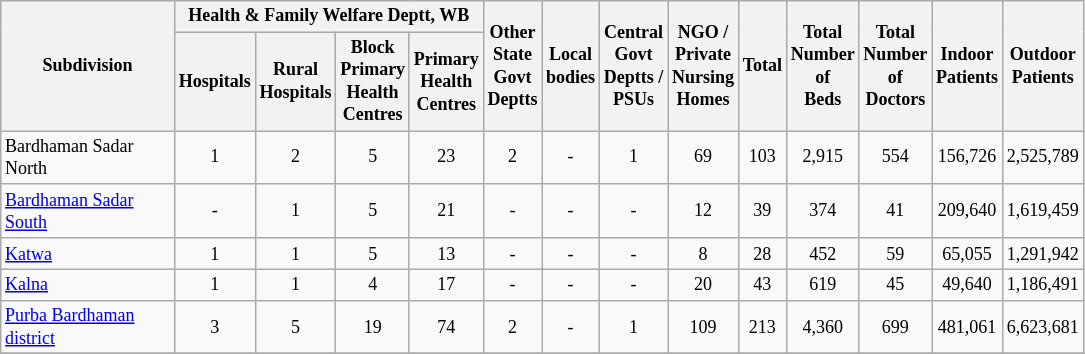<table class="wikitable" style="text-align:center;font-size: 9pt">
<tr>
<th width="110" rowspan="2">Subdivision</th>
<th width="160" colspan="4" rowspan="1">Health & Family Welfare Deptt, WB</th>
<th widthspan="110" rowspan="2">Other<br>State<br>Govt<br>Deptts</th>
<th widthspan="110" rowspan="2">Local<br>bodies</th>
<th widthspan="110" rowspan="2">Central<br>Govt<br>Deptts /<br>PSUs</th>
<th widthspan="110" rowspan="2">NGO /<br>Private<br>Nursing<br>Homes</th>
<th widthspan="110" rowspan="2">Total</th>
<th widthspan="110" rowspan="2">Total<br>Number<br>of<br>Beds</th>
<th widthspan="110" rowspan="2">Total<br>Number<br>of<br>Doctors</th>
<th widthspan="130" rowspan="2">Indoor<br>Patients</th>
<th widthspan="130" rowspan="2">Outdoor<br>Patients</th>
</tr>
<tr>
<th width="40">Hospitals<br></th>
<th width="40">Rural<br>Hospitals<br></th>
<th width="40">Block<br>Primary<br>Health<br>Centres<br></th>
<th width="40">Primary<br>Health<br>Centres<br></th>
</tr>
<tr>
<td align=left>Bardhaman Sadar North</td>
<td align="center">1</td>
<td align="center">2</td>
<td align="center">5</td>
<td align="center">23</td>
<td align="center">2</td>
<td align="center">-</td>
<td align="center">1</td>
<td align="center">69</td>
<td align="center">103</td>
<td align="center">2,915</td>
<td align="center">554</td>
<td align="center">156,726</td>
<td align="center">2,525,789</td>
</tr>
<tr>
<td align=left><a href='#'>Bardhaman Sadar South</a></td>
<td align="center">-</td>
<td align="center">1</td>
<td align="center">5</td>
<td align="center">21</td>
<td align="center">-</td>
<td align="center">-</td>
<td align="center">-</td>
<td align="center">12</td>
<td align="center">39</td>
<td align="center">374</td>
<td align="center">41</td>
<td align="center">209,640</td>
<td align="center">1,619,459</td>
</tr>
<tr>
<td align=left><a href='#'>Katwa</a></td>
<td align="center">1</td>
<td align="center">1</td>
<td align="center">5</td>
<td align="center">13</td>
<td align="center">-</td>
<td align="center">-</td>
<td align="center">-</td>
<td align="center">8</td>
<td align="center">28</td>
<td align="center">452</td>
<td align="center">59</td>
<td align="center">65,055</td>
<td align="center">1,291,942</td>
</tr>
<tr>
<td align=left><a href='#'>Kalna</a></td>
<td align="center">1</td>
<td align="center">1</td>
<td align="center">4</td>
<td align="center">17</td>
<td align="center">-</td>
<td align="center">-</td>
<td align="center">-</td>
<td align="center">20</td>
<td align="center">43</td>
<td align="center">619</td>
<td align="center">45</td>
<td align="center">49,640</td>
<td align="center">1,186,491</td>
</tr>
<tr>
<td align=left><a href='#'>Purba Bardhaman district</a></td>
<td align="center">3</td>
<td align="center">5</td>
<td align="center">19</td>
<td align="center">74</td>
<td align="center">2</td>
<td align="center">-</td>
<td align="center">1</td>
<td align="center">109</td>
<td align="center">213</td>
<td align="center">4,360</td>
<td align="center">699</td>
<td align="center">481,061</td>
<td align="center">6,623,681</td>
</tr>
<tr>
</tr>
</table>
